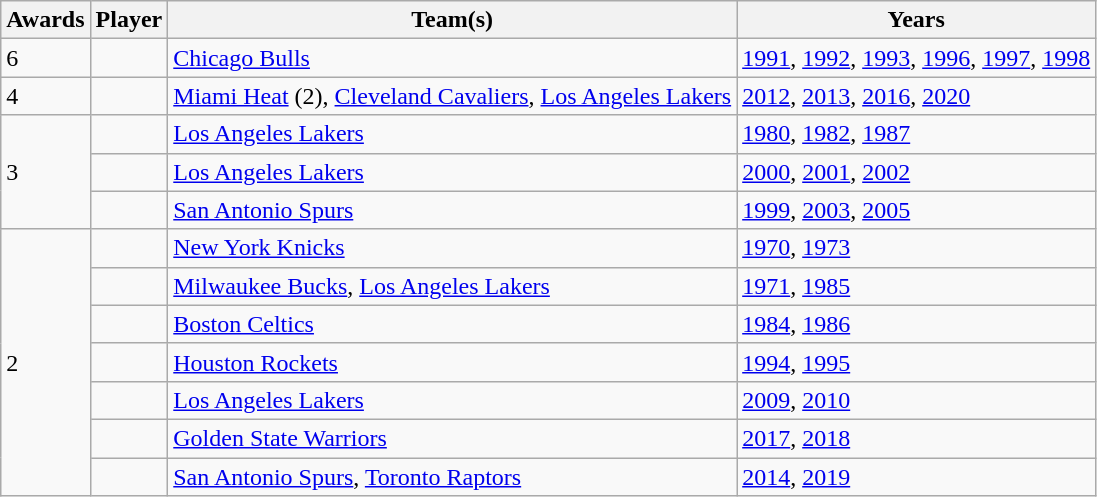<table class="wikitable sortable">
<tr>
<th>Awards</th>
<th>Player</th>
<th>Team(s)</th>
<th>Years</th>
</tr>
<tr>
<td>6</td>
<td> </td>
<td><a href='#'>Chicago Bulls</a></td>
<td><a href='#'>1991</a>, <a href='#'>1992</a>, <a href='#'>1993</a>, <a href='#'>1996</a>, <a href='#'>1997</a>, <a href='#'>1998</a></td>
</tr>
<tr>
<td>4</td>
<td> </td>
<td><a href='#'>Miami Heat</a> (2), <a href='#'>Cleveland Cavaliers</a>, <a href='#'>Los Angeles Lakers</a></td>
<td><a href='#'>2012</a>, <a href='#'>2013</a>, <a href='#'>2016</a>, <a href='#'>2020</a></td>
</tr>
<tr>
<td rowspan="3">3</td>
<td> </td>
<td><a href='#'>Los Angeles Lakers</a></td>
<td><a href='#'>1980</a>, <a href='#'>1982</a>, <a href='#'>1987</a></td>
</tr>
<tr>
<td> </td>
<td><a href='#'>Los Angeles Lakers</a></td>
<td><a href='#'>2000</a>, <a href='#'>2001</a>, <a href='#'>2002</a></td>
</tr>
<tr>
<td> </td>
<td><a href='#'>San Antonio Spurs</a></td>
<td><a href='#'>1999</a>, <a href='#'>2003</a>, <a href='#'>2005</a></td>
</tr>
<tr>
<td rowspan="7">2</td>
<td> </td>
<td><a href='#'>New York Knicks</a></td>
<td><a href='#'>1970</a>, <a href='#'>1973</a></td>
</tr>
<tr>
<td> </td>
<td><a href='#'>Milwaukee Bucks</a>, <a href='#'>Los Angeles Lakers</a></td>
<td><a href='#'>1971</a>, <a href='#'>1985</a></td>
</tr>
<tr>
<td> </td>
<td><a href='#'>Boston Celtics</a></td>
<td><a href='#'>1984</a>, <a href='#'>1986</a></td>
</tr>
<tr>
<td> </td>
<td><a href='#'>Houston Rockets</a></td>
<td><a href='#'>1994</a>, <a href='#'>1995</a></td>
</tr>
<tr>
<td> </td>
<td><a href='#'>Los Angeles Lakers</a></td>
<td><a href='#'>2009</a>, <a href='#'>2010</a></td>
</tr>
<tr>
<td> </td>
<td><a href='#'>Golden State Warriors</a></td>
<td><a href='#'>2017</a>, <a href='#'>2018</a></td>
</tr>
<tr>
<td> </td>
<td><a href='#'>San Antonio Spurs</a>, <a href='#'>Toronto Raptors</a></td>
<td><a href='#'>2014</a>, <a href='#'>2019</a></td>
</tr>
</table>
